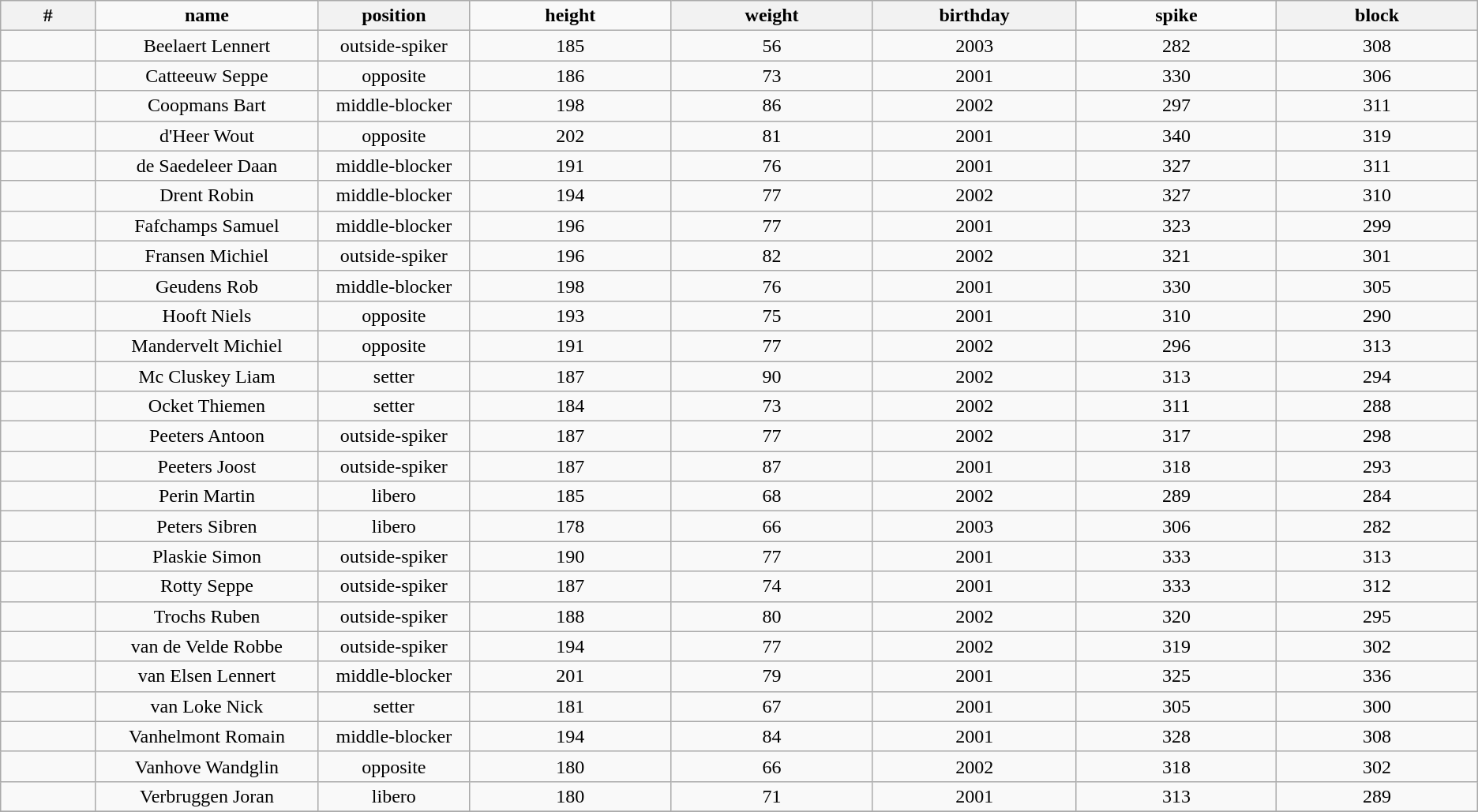<table class="wikitable sortable" style="text-align:center;">
<tr>
<th style="width:5em">#</th>
<td style="width:12em"><strong>name</strong></td>
<th style="width:8em"><strong>position</strong></th>
<td style="width:11em"><strong>height</strong></td>
<th style="width:11em"><strong>weight</strong></th>
<th style="width:11em"><strong>birthday</strong></th>
<td style="width:11em"><strong>spike</strong></td>
<th style="width:11em"><strong>block</strong></th>
</tr>
<tr>
<td></td>
<td>Beelaert Lennert</td>
<td>outside-spiker</td>
<td>185</td>
<td>56</td>
<td>2003</td>
<td>282</td>
<td>308</td>
</tr>
<tr>
<td></td>
<td>Catteeuw Seppe</td>
<td>opposite</td>
<td>186</td>
<td>73</td>
<td>2001</td>
<td>330</td>
<td>306</td>
</tr>
<tr>
<td></td>
<td>Coopmans Bart</td>
<td>middle-blocker</td>
<td>198</td>
<td>86</td>
<td>2002</td>
<td>297</td>
<td>311</td>
</tr>
<tr>
<td></td>
<td>d'Heer Wout</td>
<td>opposite</td>
<td>202</td>
<td>81</td>
<td>2001</td>
<td>340</td>
<td>319</td>
</tr>
<tr>
<td></td>
<td>de Saedeleer Daan</td>
<td>middle-blocker</td>
<td>191</td>
<td>76</td>
<td>2001</td>
<td>327</td>
<td>311</td>
</tr>
<tr>
<td></td>
<td>Drent Robin</td>
<td>middle-blocker</td>
<td>194</td>
<td>77</td>
<td>2002</td>
<td>327</td>
<td>310</td>
</tr>
<tr>
<td></td>
<td>Fafchamps Samuel</td>
<td>middle-blocker</td>
<td>196</td>
<td>77</td>
<td>2001</td>
<td>323</td>
<td>299</td>
</tr>
<tr>
<td></td>
<td>Fransen Michiel</td>
<td>outside-spiker</td>
<td>196</td>
<td>82</td>
<td>2002</td>
<td>321</td>
<td>301</td>
</tr>
<tr>
<td></td>
<td>Geudens Rob</td>
<td>middle-blocker</td>
<td>198</td>
<td>76</td>
<td>2001</td>
<td>330</td>
<td>305</td>
</tr>
<tr>
<td></td>
<td>Hooft Niels</td>
<td>opposite</td>
<td>193</td>
<td>75</td>
<td>2001</td>
<td>310</td>
<td>290</td>
</tr>
<tr>
<td></td>
<td>Mandervelt Michiel</td>
<td>opposite</td>
<td>191</td>
<td>77</td>
<td>2002</td>
<td>296</td>
<td>313</td>
</tr>
<tr>
<td></td>
<td>Mc Cluskey Liam</td>
<td>setter</td>
<td>187</td>
<td>90</td>
<td>2002</td>
<td>313</td>
<td>294</td>
</tr>
<tr>
<td></td>
<td>Ocket Thiemen</td>
<td>setter</td>
<td>184</td>
<td>73</td>
<td>2002</td>
<td>311</td>
<td>288</td>
</tr>
<tr>
<td></td>
<td>Peeters Antoon</td>
<td>outside-spiker</td>
<td>187</td>
<td>77</td>
<td>2002</td>
<td>317</td>
<td>298</td>
</tr>
<tr>
<td></td>
<td>Peeters Joost</td>
<td>outside-spiker</td>
<td>187</td>
<td>87</td>
<td>2001</td>
<td>318</td>
<td>293</td>
</tr>
<tr>
<td></td>
<td>Perin Martin</td>
<td>libero</td>
<td>185</td>
<td>68</td>
<td>2002</td>
<td>289</td>
<td>284</td>
</tr>
<tr>
<td></td>
<td>Peters Sibren</td>
<td>libero</td>
<td>178</td>
<td>66</td>
<td>2003</td>
<td>306</td>
<td>282</td>
</tr>
<tr>
<td></td>
<td>Plaskie Simon</td>
<td>outside-spiker</td>
<td>190</td>
<td>77</td>
<td>2001</td>
<td>333</td>
<td>313</td>
</tr>
<tr>
<td></td>
<td>Rotty Seppe</td>
<td>outside-spiker</td>
<td>187</td>
<td>74</td>
<td>2001</td>
<td>333</td>
<td>312</td>
</tr>
<tr>
<td></td>
<td>Trochs Ruben</td>
<td>outside-spiker</td>
<td>188</td>
<td>80</td>
<td>2002</td>
<td>320</td>
<td>295</td>
</tr>
<tr>
<td></td>
<td>van de Velde Robbe</td>
<td>outside-spiker</td>
<td>194</td>
<td>77</td>
<td>2002</td>
<td>319</td>
<td>302</td>
</tr>
<tr>
<td></td>
<td>van Elsen Lennert</td>
<td>middle-blocker</td>
<td>201</td>
<td>79</td>
<td>2001</td>
<td>325</td>
<td>336</td>
</tr>
<tr>
<td></td>
<td>van Loke Nick</td>
<td>setter</td>
<td>181</td>
<td>67</td>
<td>2001</td>
<td>305</td>
<td>300</td>
</tr>
<tr>
<td></td>
<td>Vanhelmont Romain</td>
<td>middle-blocker</td>
<td>194</td>
<td>84</td>
<td>2001</td>
<td>328</td>
<td>308</td>
</tr>
<tr>
<td></td>
<td>Vanhove Wandglin</td>
<td>opposite</td>
<td>180</td>
<td>66</td>
<td>2002</td>
<td>318</td>
<td>302</td>
</tr>
<tr>
<td></td>
<td>Verbruggen Joran</td>
<td>libero</td>
<td>180</td>
<td>71</td>
<td>2001</td>
<td>313</td>
<td>289</td>
</tr>
<tr>
</tr>
<tr>
</tr>
</table>
